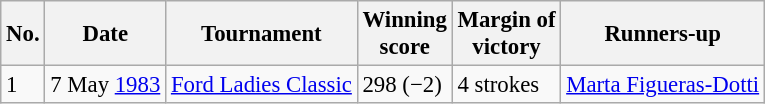<table class="wikitable" style="font-size:95%;">
<tr>
<th>No.</th>
<th>Date</th>
<th>Tournament</th>
<th>Winning<br>score</th>
<th>Margin of<br> victory</th>
<th>Runners-up</th>
</tr>
<tr>
<td>1</td>
<td>7 May <a href='#'>1983</a></td>
<td><a href='#'>Ford Ladies Classic</a></td>
<td>298 (−2)</td>
<td>4 strokes</td>
<td> <a href='#'>Marta Figueras-Dotti</a></td>
</tr>
</table>
